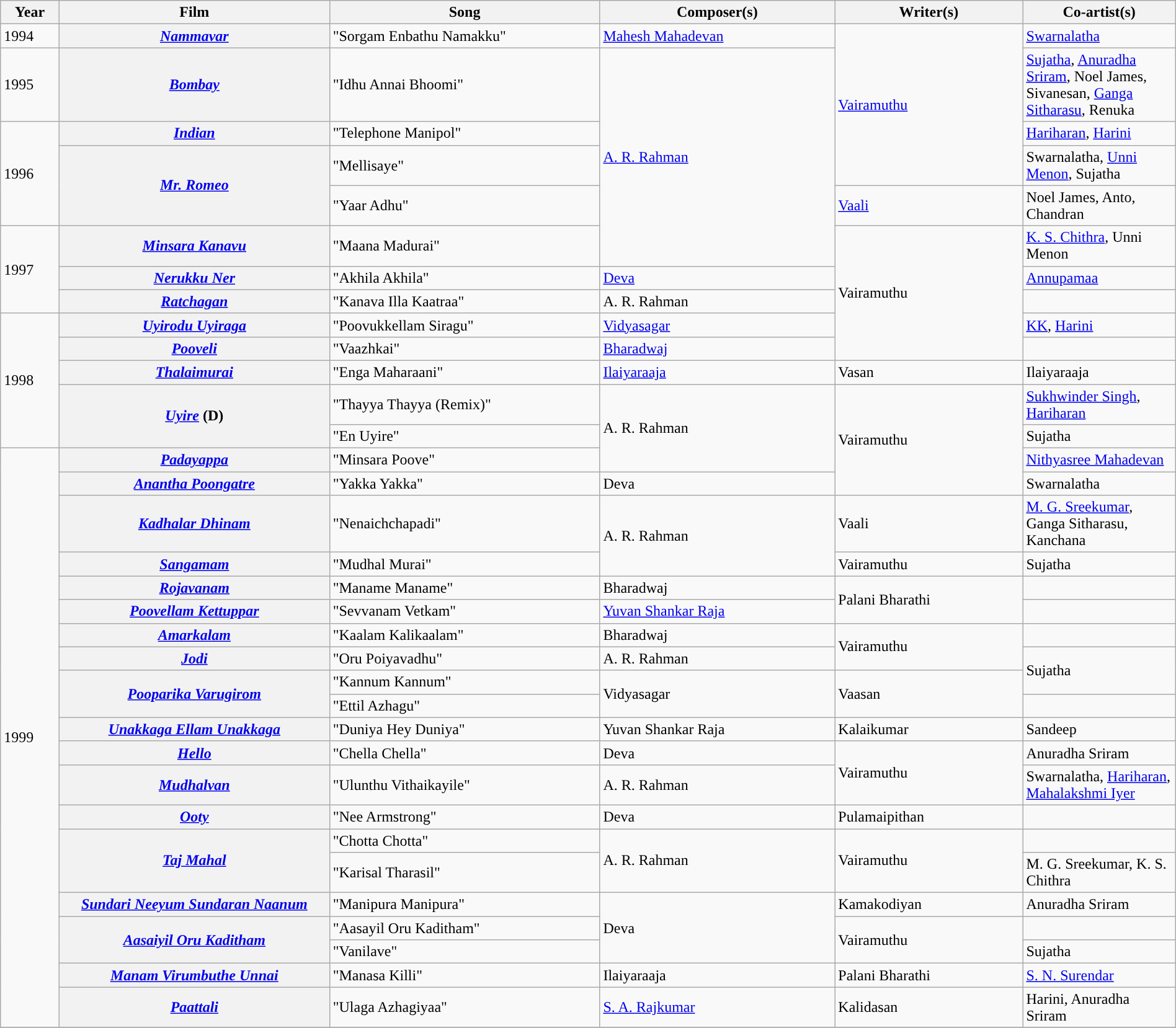<table class="wikitable plainrowheaders" width="100%" textcolor:#000;">
<tr style="background:#b0e0e66;">
<th scope="col" width=5%><strong>Year</strong></th>
<th scope="col" width=23%><strong>Film</strong></th>
<th scope="col" width=23%><strong>Song</strong></th>
<th scope="col" width=20%><strong>Composer(s)</strong></th>
<th scope="col" width=16%><strong>Writer(s)</strong></th>
<th scope="col" width=18%><strong>Co-artist(s)</strong></th>
</tr>
<tr>
<td>1994</td>
<th><em><a href='#'>Nammavar</a></em></th>
<td>"Sorgam Enbathu Namakku"</td>
<td><a href='#'>Mahesh Mahadevan</a></td>
<td rowspan="4"><a href='#'>Vairamuthu</a></td>
<td><a href='#'>Swarnalatha</a></td>
</tr>
<tr>
<td>1995</td>
<th><em><a href='#'>Bombay</a></em></th>
<td>"Idhu Annai Bhoomi"</td>
<td rowspan="5"><a href='#'>A. R. Rahman</a></td>
<td><a href='#'>Sujatha</a>, <a href='#'>Anuradha Sriram</a>, Noel James, Sivanesan, <a href='#'>Ganga Sitharasu</a>, Renuka</td>
</tr>
<tr>
<td rowspan="3">1996</td>
<th><em><a href='#'>Indian</a></em></th>
<td>"Telephone Manipol"</td>
<td><a href='#'>Hariharan</a>, <a href='#'>Harini</a></td>
</tr>
<tr>
<th rowspan="2"><em><a href='#'>Mr. Romeo</a></em></th>
<td>"Mellisaye"</td>
<td>Swarnalatha, <a href='#'>Unni Menon</a>, Sujatha</td>
</tr>
<tr>
<td>"Yaar Adhu"</td>
<td><a href='#'>Vaali</a></td>
<td>Noel James, Anto, Chandran</td>
</tr>
<tr>
<td rowspan="3">1997</td>
<th><em><a href='#'>Minsara Kanavu</a></em></th>
<td>"Maana Madurai"</td>
<td rowspan="5">Vairamuthu</td>
<td><a href='#'>K. S. Chithra</a>, Unni Menon</td>
</tr>
<tr>
<th><em><a href='#'>Nerukku Ner</a></em></th>
<td>"Akhila Akhila"</td>
<td><a href='#'>Deva</a></td>
<td><a href='#'>Annupamaa</a></td>
</tr>
<tr>
<th><em><a href='#'>Ratchagan</a></em></th>
<td>"Kanava Illa Kaatraa"</td>
<td>A. R. Rahman</td>
<td></td>
</tr>
<tr>
<td rowspan="5">1998</td>
<th><em><a href='#'>Uyirodu Uyiraga</a></em></th>
<td>"Poovukkellam Siragu"</td>
<td><a href='#'>Vidyasagar</a></td>
<td><a href='#'>KK</a>, <a href='#'>Harini</a></td>
</tr>
<tr>
<th><em><a href='#'>Pooveli</a></em></th>
<td>"Vaazhkai"</td>
<td><a href='#'>Bharadwaj</a></td>
<td></td>
</tr>
<tr>
<th><em><a href='#'>Thalaimurai</a></em></th>
<td>"Enga Maharaani"</td>
<td><a href='#'>Ilaiyaraaja</a></td>
<td>Vasan</td>
<td>Ilaiyaraaja</td>
</tr>
<tr>
<th rowspan="2"><em><a href='#'>Uyire</a></em> (D)</th>
<td>"Thayya Thayya (Remix)"</td>
<td rowspan="3">A. R. Rahman</td>
<td rowspan="4">Vairamuthu</td>
<td><a href='#'>Sukhwinder Singh</a>, <a href='#'>Hariharan</a></td>
</tr>
<tr>
<td>"En Uyire"</td>
<td>Sujatha</td>
</tr>
<tr>
<td rowspan="21">1999</td>
<th><em><a href='#'>Padayappa</a></em></th>
<td>"Minsara Poove"</td>
<td><a href='#'>Nithyasree Mahadevan</a></td>
</tr>
<tr>
<th><em><a href='#'>Anantha Poongatre</a></em></th>
<td>"Yakka Yakka"</td>
<td>Deva</td>
<td>Swarnalatha</td>
</tr>
<tr>
<th><em><a href='#'>Kadhalar Dhinam</a></em></th>
<td>"Nenaichchapadi"</td>
<td rowspan="2">A. R. Rahman</td>
<td>Vaali</td>
<td><a href='#'>M. G. Sreekumar</a>, Ganga Sitharasu, Kanchana</td>
</tr>
<tr>
<th><em><a href='#'>Sangamam</a></em></th>
<td>"Mudhal Murai"</td>
<td>Vairamuthu</td>
<td>Sujatha</td>
</tr>
<tr>
<th><em><a href='#'>Rojavanam</a></em></th>
<td>"Maname Maname"</td>
<td>Bharadwaj</td>
<td rowspan="2">Palani Bharathi</td>
<td></td>
</tr>
<tr>
<th><em><a href='#'>Poovellam Kettuppar</a></em></th>
<td>"Sevvanam Vetkam"</td>
<td><a href='#'>Yuvan Shankar Raja</a></td>
<td></td>
</tr>
<tr>
<th><em><a href='#'>Amarkalam</a></em></th>
<td>"Kaalam Kalikaalam"</td>
<td>Bharadwaj</td>
<td rowspan="2">Vairamuthu</td>
<td></td>
</tr>
<tr>
<th><em><a href='#'>Jodi</a></em></th>
<td>"Oru Poiyavadhu"</td>
<td>A. R. Rahman</td>
<td rowspan="2">Sujatha</td>
</tr>
<tr>
<th rowspan="2"><em><a href='#'>Pooparika Varugirom</a></em></th>
<td>"Kannum Kannum"</td>
<td rowspan="2">Vidyasagar</td>
<td rowspan="2">Vaasan</td>
</tr>
<tr>
<td>"Ettil Azhagu"</td>
<td></td>
</tr>
<tr>
<th><em><a href='#'>Unakkaga Ellam Unakkaga</a></em></th>
<td>"Duniya Hey Duniya"</td>
<td>Yuvan Shankar Raja</td>
<td>Kalaikumar</td>
<td>Sandeep</td>
</tr>
<tr>
<th><em><a href='#'>Hello</a></em></th>
<td>"Chella Chella"</td>
<td>Deva</td>
<td rowspan="2">Vairamuthu</td>
<td>Anuradha Sriram</td>
</tr>
<tr>
<th><em><a href='#'>Mudhalvan</a></em></th>
<td>"Ulunthu Vithaikayile"</td>
<td>A. R. Rahman</td>
<td>Swarnalatha, <a href='#'>Hariharan</a>, <a href='#'>Mahalakshmi Iyer</a></td>
</tr>
<tr>
<th><em><a href='#'>Ooty</a></em></th>
<td>"Nee Armstrong"</td>
<td>Deva</td>
<td>Pulamaipithan</td>
<td></td>
</tr>
<tr>
<th rowspan="2"><em><a href='#'>Taj Mahal</a></em></th>
<td>"Chotta Chotta"</td>
<td rowspan="2">A. R. Rahman</td>
<td rowspan="2">Vairamuthu</td>
<td></td>
</tr>
<tr>
<td>"Karisal Tharasil"</td>
<td>M. G. Sreekumar, K. S. Chithra</td>
</tr>
<tr>
<th><em><a href='#'>Sundari Neeyum Sundaran Naanum</a></em></th>
<td>"Manipura Manipura"</td>
<td rowspan="3">Deva</td>
<td>Kamakodiyan</td>
<td>Anuradha Sriram</td>
</tr>
<tr>
<th rowspan="2"><em><a href='#'>Aasaiyil Oru Kaditham</a></em></th>
<td>"Aasayil Oru Kaditham"</td>
<td rowspan="2">Vairamuthu</td>
<td></td>
</tr>
<tr>
<td>"Vanilave"</td>
<td>Sujatha</td>
</tr>
<tr>
<th><em><a href='#'>Manam Virumbuthe Unnai</a></em></th>
<td>"Manasa Killi"</td>
<td>Ilaiyaraaja</td>
<td>Palani Bharathi</td>
<td><a href='#'>S. N. Surendar</a></td>
</tr>
<tr>
<th><em><a href='#'>Paattali</a></em></th>
<td>"Ulaga Azhagiyaa"</td>
<td><a href='#'>S. A. Rajkumar</a></td>
<td>Kalidasan</td>
<td>Harini, Anuradha Sriram</td>
</tr>
<tr>
</tr>
</table>
